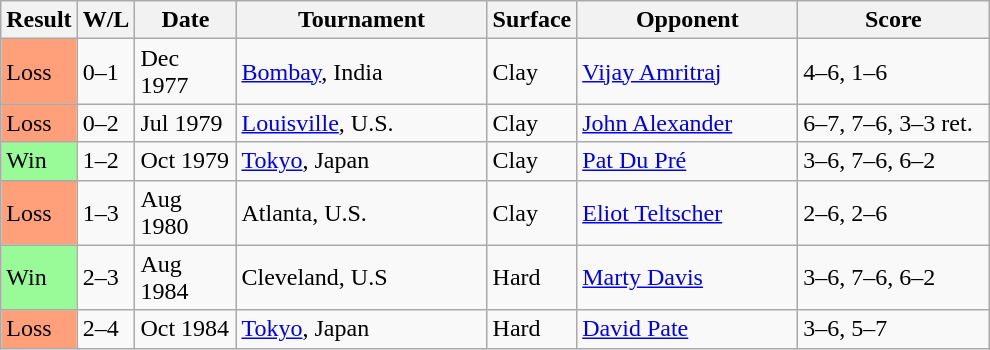<table class="sortable wikitable">
<tr>
<th style="width:40px">Result</th>
<th style="width:30px" class="unsortable">W/L</th>
<th style="width:60px">Date</th>
<th style="width:160px">Tournament</th>
<th style="width:50px">Surface</th>
<th style="width:140px">Opponent</th>
<th style="width:120px" class="unsortable">Score</th>
</tr>
<tr>
<td style="background:#ffa07a;">Loss</td>
<td>0–1</td>
<td>Dec 1977</td>
<td><a href='#'>Bombay</a>, India</td>
<td>Clay</td>
<td> <a href='#'>Vijay Amritraj</a></td>
<td>4–6, 1–6</td>
</tr>
<tr>
<td style="background:#ffa07a;">Loss</td>
<td>0–2</td>
<td>Jul 1979</td>
<td><a href='#'>Louisville</a>, U.S.</td>
<td>Clay</td>
<td> <a href='#'>John Alexander</a></td>
<td>6–7, 7–6, 3–3 ret.</td>
</tr>
<tr>
<td style="background:#98fb98;">Win</td>
<td>1–2</td>
<td>Oct 1979</td>
<td><a href='#'>Tokyo</a>, Japan</td>
<td>Clay</td>
<td> <a href='#'>Pat Du Pré</a></td>
<td>3–6, 7–6, 6–2</td>
</tr>
<tr>
<td style="background:#ffa07a;">Loss</td>
<td>1–3</td>
<td>Aug 1980</td>
<td>Atlanta, U.S.</td>
<td>Clay</td>
<td> <a href='#'>Eliot Teltscher</a></td>
<td>2–6, 2–6</td>
</tr>
<tr>
<td style="background:#98fb98;">Win</td>
<td>2–3</td>
<td>Aug 1984</td>
<td>Cleveland, U.S</td>
<td>Hard</td>
<td> <a href='#'>Marty Davis</a></td>
<td>3–6, 7–6, 6–2</td>
</tr>
<tr>
<td style="background:#ffa07a;">Loss</td>
<td>2–4</td>
<td>Oct 1984</td>
<td><a href='#'>Tokyo</a>, Japan</td>
<td>Hard</td>
<td> <a href='#'>David Pate</a></td>
<td>3–6, 5–7</td>
</tr>
</table>
